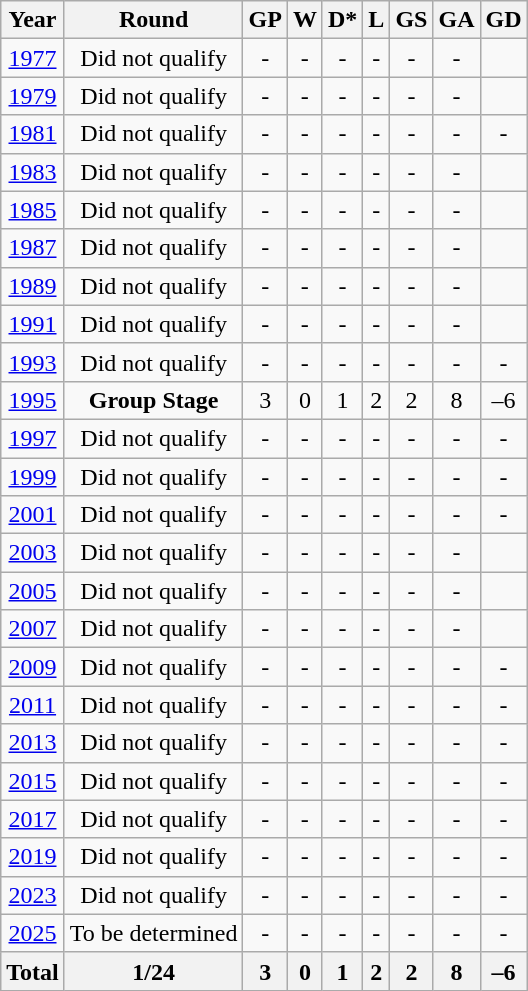<table class="wikitable" style="text-align: center;">
<tr>
<th>Year</th>
<th>Round</th>
<th>GP</th>
<th>W</th>
<th>D*</th>
<th>L</th>
<th>GS</th>
<th>GA</th>
<th>GD</th>
</tr>
<tr>
<td> <a href='#'>1977</a></td>
<td>Did not qualify</td>
<td>-</td>
<td>-</td>
<td>-</td>
<td>-</td>
<td>-</td>
<td>-</td>
<td></td>
</tr>
<tr>
<td> <a href='#'>1979</a></td>
<td>Did not qualify</td>
<td>-</td>
<td>-</td>
<td>-</td>
<td>-</td>
<td>-</td>
<td>-</td>
<td></td>
</tr>
<tr>
<td> <a href='#'>1981</a></td>
<td>Did not qualify</td>
<td>-</td>
<td>-</td>
<td>-</td>
<td>-</td>
<td>-</td>
<td>-</td>
<td>-</td>
</tr>
<tr>
<td> <a href='#'>1983</a></td>
<td>Did not qualify</td>
<td>-</td>
<td>-</td>
<td>-</td>
<td>-</td>
<td>-</td>
<td>-</td>
<td></td>
</tr>
<tr>
<td> <a href='#'>1985</a></td>
<td>Did not qualify</td>
<td>-</td>
<td>-</td>
<td>-</td>
<td>-</td>
<td>-</td>
<td>-</td>
<td></td>
</tr>
<tr>
<td> <a href='#'>1987</a></td>
<td>Did not qualify</td>
<td>-</td>
<td>-</td>
<td>-</td>
<td>-</td>
<td>-</td>
<td>-</td>
<td></td>
</tr>
<tr>
<td> <a href='#'>1989</a></td>
<td>Did not qualify</td>
<td>-</td>
<td>-</td>
<td>-</td>
<td>-</td>
<td>-</td>
<td>-</td>
<td></td>
</tr>
<tr>
<td> <a href='#'>1991</a></td>
<td>Did not qualify</td>
<td>-</td>
<td>-</td>
<td>-</td>
<td>-</td>
<td>-</td>
<td>-</td>
<td></td>
</tr>
<tr>
<td> <a href='#'>1993</a></td>
<td>Did not qualify</td>
<td>-</td>
<td>-</td>
<td>-</td>
<td>-</td>
<td>-</td>
<td>-</td>
<td>-</td>
</tr>
<tr>
<td> <a href='#'>1995</a></td>
<td><strong>Group Stage</strong></td>
<td>3</td>
<td>0</td>
<td>1</td>
<td>2</td>
<td>2</td>
<td>8</td>
<td>–6</td>
</tr>
<tr>
<td> <a href='#'>1997</a></td>
<td>Did not qualify</td>
<td>-</td>
<td>-</td>
<td>-</td>
<td>-</td>
<td>-</td>
<td>-</td>
<td>-</td>
</tr>
<tr>
<td> <a href='#'>1999</a></td>
<td>Did not qualify</td>
<td>-</td>
<td>-</td>
<td>-</td>
<td>-</td>
<td>-</td>
<td>-</td>
<td>-</td>
</tr>
<tr>
<td> <a href='#'>2001</a></td>
<td>Did not qualify</td>
<td>-</td>
<td>-</td>
<td>-</td>
<td>-</td>
<td>-</td>
<td>-</td>
<td>-</td>
</tr>
<tr>
<td> <a href='#'>2003</a></td>
<td>Did not qualify</td>
<td>-</td>
<td>-</td>
<td>-</td>
<td>-</td>
<td>-</td>
<td>-</td>
<td></td>
</tr>
<tr>
<td> <a href='#'>2005</a></td>
<td>Did not qualify</td>
<td>-</td>
<td>-</td>
<td>-</td>
<td>-</td>
<td>-</td>
<td>-</td>
<td></td>
</tr>
<tr>
<td> <a href='#'>2007</a></td>
<td>Did not qualify</td>
<td>-</td>
<td>-</td>
<td>-</td>
<td>-</td>
<td>-</td>
<td>-</td>
<td></td>
</tr>
<tr>
<td> <a href='#'>2009</a></td>
<td>Did not qualify</td>
<td>-</td>
<td>-</td>
<td>-</td>
<td>-</td>
<td>-</td>
<td>-</td>
<td>-</td>
</tr>
<tr>
<td> <a href='#'>2011</a></td>
<td>Did not qualify</td>
<td>-</td>
<td>-</td>
<td>-</td>
<td>-</td>
<td>-</td>
<td>-</td>
<td>-</td>
</tr>
<tr>
<td> <a href='#'>2013</a></td>
<td>Did not qualify</td>
<td>-</td>
<td>-</td>
<td>-</td>
<td>-</td>
<td>-</td>
<td>-</td>
<td>-</td>
</tr>
<tr>
<td> <a href='#'>2015</a></td>
<td>Did not qualify</td>
<td>-</td>
<td>-</td>
<td>-</td>
<td>-</td>
<td>-</td>
<td>-</td>
<td>-</td>
</tr>
<tr>
<td> <a href='#'>2017</a></td>
<td>Did not qualify</td>
<td>-</td>
<td>-</td>
<td>-</td>
<td>-</td>
<td>-</td>
<td>-</td>
<td>-</td>
</tr>
<tr>
<td> <a href='#'>2019</a></td>
<td>Did not qualify</td>
<td>-</td>
<td>-</td>
<td>-</td>
<td>-</td>
<td>-</td>
<td>-</td>
<td>-</td>
</tr>
<tr>
<td> <a href='#'>2023</a></td>
<td>Did not qualify</td>
<td>-</td>
<td>-</td>
<td>-</td>
<td>-</td>
<td>-</td>
<td>-</td>
<td>-</td>
</tr>
<tr>
<td> <a href='#'>2025</a></td>
<td>To be determined</td>
<td>-</td>
<td>-</td>
<td>-</td>
<td>-</td>
<td>-</td>
<td>-</td>
<td>-</td>
</tr>
<tr>
<th><strong>Total</strong></th>
<th>1/24</th>
<th>3</th>
<th>0</th>
<th>1</th>
<th>2</th>
<th>2</th>
<th>8</th>
<th>–6</th>
</tr>
</table>
